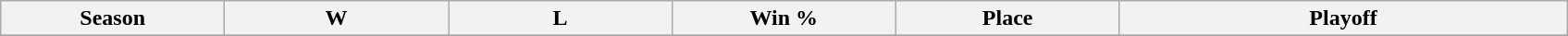<table class="wikitable">
<tr>
<th bgcolor="#DDDDFF" width="5%">Season</th>
<th bgcolor="#DDDDFF" width="5%">W</th>
<th bgcolor="#DDDDFF" width="5%">L</th>
<th bgcolor="#DDDDFF" width="5%">Win %</th>
<th bgcolor="#DDDDFF" width="5%">Place</th>
<th bgcolor="#DDDDFF" width="10%">Playoff</th>
</tr>
<tr align=center>
</tr>
</table>
